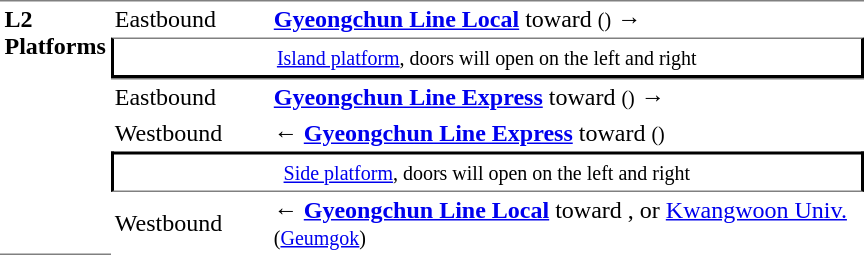<table table border=0 cellspacing=0 cellpadding=3>
<tr>
<td style="border-top:solid 1px gray;border-bottom:solid 1px gray;" width=50 rowspan=6 valign=top><strong>L2<br>Platforms</strong></td>
<td style="border-bottom:solid 0px gray;border-top:solid 1px gray;" width=100>Eastbound</td>
<td style="border-bottom:solid 0px gray;border-top:solid 1px gray;" width=390> <a href='#'><span><strong>Gyeongchun Line Local</strong></span></a> toward  <small>()</small> →</td>
</tr>
<tr>
<td style="border-top:solid 1px gray;border-right:solid 2px black;border-left:solid 2px black;border-bottom:solid 2px black;text-align:center;" colspan=2><small><a href='#'>Island platform</a>, doors will open on the left and right</small></td>
</tr>
<tr>
<td style="border-bottom:solid 0px gray;border-top:solid 1px gray;" width=100>Eastbound</td>
<td style="border-bottom:solid 0px gray;border-top:solid 1px gray;" width=390> <a href='#'><span><strong>Gyeongchun Line Express</strong></span></a> toward  <small>()</small> →</td>
</tr>
<tr>
<td>Westbound</td>
<td>← <a href='#'><span><strong>Gyeongchun Line Express</strong></span></a> toward  <small>()</small></td>
</tr>
<tr>
<td style="border-top:solid 2px black;border-right:solid 2px black;border-left:solid 2px black;border-bottom:solid 1px gray;text-align:center;" colspan=2><small><a href='#'>Side platform</a>, doors will open on the left and right</small></td>
</tr>
<tr>
<td>Westbound</td>
<td>← <a href='#'><span><strong>Gyeongchun Line Local</strong></span></a> toward ,  or <a href='#'>Kwangwoon Univ.</a>  <small>(<a href='#'>Geumgok</a>)</small></td>
</tr>
</table>
